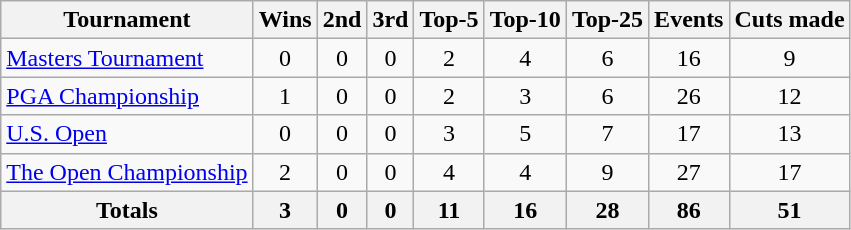<table class=wikitable style=text-align:center>
<tr>
<th>Tournament</th>
<th>Wins</th>
<th>2nd</th>
<th>3rd</th>
<th>Top-5</th>
<th>Top-10</th>
<th>Top-25</th>
<th>Events</th>
<th>Cuts made</th>
</tr>
<tr>
<td align=left><a href='#'>Masters Tournament</a></td>
<td>0</td>
<td>0</td>
<td>0</td>
<td>2</td>
<td>4</td>
<td>6</td>
<td>16</td>
<td>9</td>
</tr>
<tr>
<td align=left><a href='#'>PGA Championship</a></td>
<td>1</td>
<td>0</td>
<td>0</td>
<td>2</td>
<td>3</td>
<td>6</td>
<td>26</td>
<td>12</td>
</tr>
<tr>
<td align=left><a href='#'>U.S. Open</a></td>
<td>0</td>
<td>0</td>
<td>0</td>
<td>3</td>
<td>5</td>
<td>7</td>
<td>17</td>
<td>13</td>
</tr>
<tr>
<td align=left><a href='#'>The Open Championship</a></td>
<td>2</td>
<td>0</td>
<td>0</td>
<td>4</td>
<td>4</td>
<td>9</td>
<td>27</td>
<td>17</td>
</tr>
<tr>
<th>Totals</th>
<th>3</th>
<th>0</th>
<th>0</th>
<th>11</th>
<th>16</th>
<th>28</th>
<th>86</th>
<th>51</th>
</tr>
</table>
